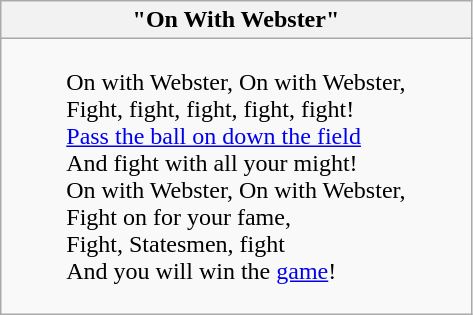<table class="wikitable">
<tr>
<th>"On With Webster"</th>
</tr>
<tr>
<td><blockquote>On with Webster, On with Webster,<br>Fight, fight, fight, fight, fight!<br><a href='#'>Pass the ball on down the field</a><br>And fight with all your might!<br>On with Webster, On with Webster,<br>Fight on for your fame,<br>Fight, Statesmen, fight<br>And you will win the <a href='#'>game</a>!</blockquote></td>
</tr>
</table>
